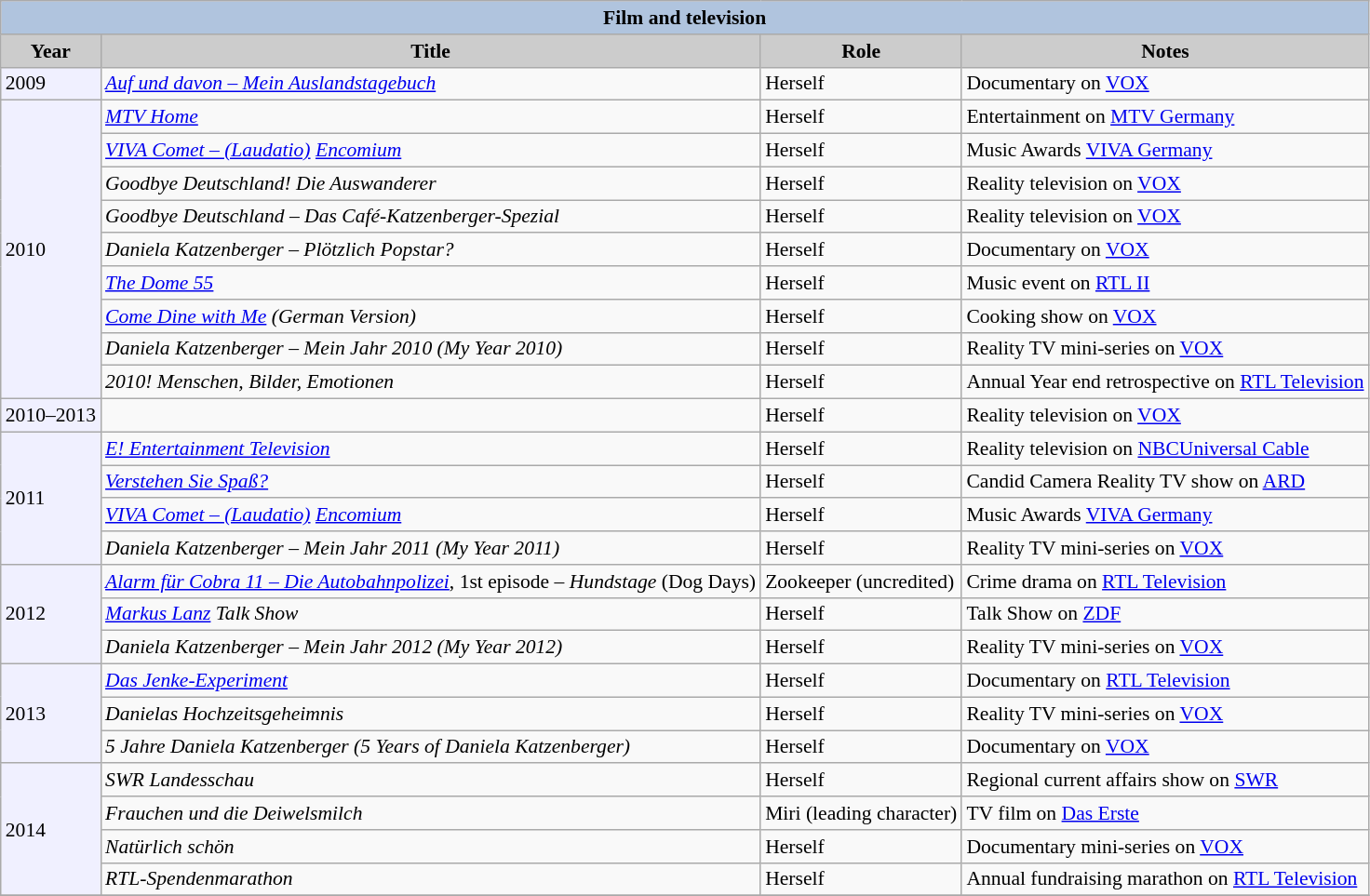<table class="wikitable" style="font-size:90%">
<tr style="text-align:center;">
<th colspan=4 style="background:#B0C4DE;">Film and television</th>
</tr>
<tr style="text-align:center;">
<th style="background:#ccc;">Year</th>
<th style="background:#ccc;">Title</th>
<th style="background:#ccc;">Role</th>
<th style="background:#ccc;">Notes</th>
</tr>
<tr>
<td rowspan="1" bgcolor="#f0f0ff">2009</td>
<td><em><a href='#'>Auf und davon – Mein Auslandstagebuch</a></em></td>
<td>Herself</td>
<td>Documentary on <a href='#'>VOX</a></td>
</tr>
<tr>
<td rowspan="9" bgcolor="#f0f0ff">2010</td>
<td><em><a href='#'>MTV Home</a></em></td>
<td>Herself</td>
<td>Entertainment on <a href='#'>MTV Germany</a></td>
</tr>
<tr>
<td><em><a href='#'>VIVA Comet – (Laudatio)</a> <a href='#'>Encomium</a></em></td>
<td>Herself</td>
<td>Music Awards <a href='#'>VIVA Germany</a></td>
</tr>
<tr>
<td><em>Goodbye Deutschland! Die Auswanderer</em></td>
<td>Herself</td>
<td>Reality television on <a href='#'>VOX</a></td>
</tr>
<tr>
<td><em>Goodbye Deutschland – Das Café-Katzenberger-Spezial</em></td>
<td>Herself</td>
<td>Reality television on <a href='#'>VOX</a></td>
</tr>
<tr>
<td><em>Daniela Katzenberger – Plötzlich Popstar?</em></td>
<td>Herself</td>
<td>Documentary on <a href='#'>VOX</a></td>
</tr>
<tr>
<td><em><a href='#'>The Dome 55</a></em></td>
<td>Herself</td>
<td>Music event on <a href='#'>RTL II</a></td>
</tr>
<tr>
<td><em><a href='#'>Come Dine with Me</a> (German Version)</em></td>
<td>Herself</td>
<td>Cooking show on <a href='#'>VOX</a></td>
</tr>
<tr>
<td><em>Daniela Katzenberger – Mein Jahr 2010 (My Year 2010)</em></td>
<td>Herself</td>
<td>Reality TV mini-series on <a href='#'>VOX</a></td>
</tr>
<tr>
<td><em>2010! Menschen, Bilder, Emotionen</em></td>
<td>Herself</td>
<td>Annual Year end retrospective on <a href='#'>RTL Television</a></td>
</tr>
<tr>
<td rowspan="1" bgcolor="#f0f0ff">2010–2013</td>
<td><em></em></td>
<td>Herself</td>
<td>Reality television on <a href='#'>VOX</a></td>
</tr>
<tr>
<td rowspan="4" bgcolor="#f0f0ff">2011</td>
<td><em><a href='#'>E! Entertainment Television</a></em></td>
<td>Herself</td>
<td>Reality television on <a href='#'>NBCUniversal Cable</a></td>
</tr>
<tr>
<td><em><a href='#'>Verstehen Sie Spaß?</a></em></td>
<td>Herself</td>
<td>Candid Camera Reality TV show on <a href='#'>ARD</a></td>
</tr>
<tr>
<td><em><a href='#'>VIVA Comet – (Laudatio)</a> <a href='#'>Encomium</a></em></td>
<td>Herself</td>
<td>Music Awards <a href='#'>VIVA Germany</a></td>
</tr>
<tr>
<td><em>Daniela Katzenberger – Mein Jahr 2011 (My Year 2011)</em></td>
<td>Herself</td>
<td>Reality TV mini-series on <a href='#'>VOX</a></td>
</tr>
<tr>
<td rowspan="3" bgcolor="#f0f0ff">2012</td>
<td><em><a href='#'>Alarm für Cobra 11 – Die Autobahnpolizei</a></em>, 1st episode – <em>Hundstage</em> (Dog Days)</td>
<td>Zookeeper (uncredited)</td>
<td>Crime drama on <a href='#'>RTL Television</a></td>
</tr>
<tr>
<td><em><a href='#'>Markus Lanz</a> Talk Show</em></td>
<td>Herself</td>
<td>Talk Show on <a href='#'>ZDF</a></td>
</tr>
<tr>
<td><em>Daniela Katzenberger – Mein Jahr 2012 (My Year 2012)</em></td>
<td>Herself</td>
<td>Reality TV mini-series on <a href='#'>VOX</a></td>
</tr>
<tr>
<td rowspan="3" bgcolor="#f0f0ff">2013</td>
<td><em><a href='#'>Das Jenke-Experiment</a></em></td>
<td>Herself</td>
<td>Documentary on <a href='#'>RTL Television</a></td>
</tr>
<tr>
<td><em>Danielas Hochzeitsgeheimnis</em></td>
<td>Herself</td>
<td>Reality TV mini-series on <a href='#'>VOX</a></td>
</tr>
<tr>
<td><em>5 Jahre Daniela Katzenberger (5 Years of Daniela Katzenberger)</em></td>
<td>Herself</td>
<td>Documentary on <a href='#'>VOX</a></td>
</tr>
<tr>
<td rowspan="4" bgcolor="#f0f0ff">2014</td>
<td><em>SWR Landesschau</em></td>
<td>Herself</td>
<td>Regional current affairs show on <a href='#'>SWR</a></td>
</tr>
<tr>
<td><em>Frauchen und die Deiwelsmilch</em></td>
<td>Miri (leading character)</td>
<td>TV film on <a href='#'>Das Erste</a></td>
</tr>
<tr>
<td><em>Natürlich schön</em></td>
<td>Herself</td>
<td>Documentary mini-series on <a href='#'>VOX</a></td>
</tr>
<tr>
<td><em>RTL-Spendenmarathon</em></td>
<td>Herself</td>
<td>Annual fundraising marathon on <a href='#'>RTL Television</a></td>
</tr>
<tr>
</tr>
</table>
